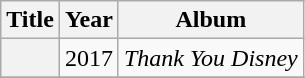<table class="wikitable plainrowheaders" style="text-align:center;" border="1">
<tr>
<th scope="col">Title</th>
<th scope="col">Year</th>
<th scope="col">Album</th>
</tr>
<tr>
<th scope="row"></th>
<td>2017</td>
<td><em>Thank You Disney</em></td>
</tr>
<tr>
</tr>
</table>
